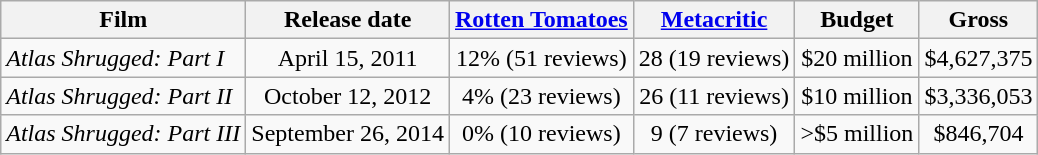<table class="wikitable">
<tr>
<th>Film</th>
<th>Release date</th>
<th><a href='#'>Rotten Tomatoes</a></th>
<th><a href='#'>Metacritic</a></th>
<th>Budget</th>
<th>Gross</th>
</tr>
<tr>
<td><em>Atlas Shrugged: Part I</em></td>
<td align="center">April 15, 2011</td>
<td align="center">12% (51 reviews)</td>
<td align="center">28 (19 reviews)</td>
<td align="center">$20 million</td>
<td align="center">$4,627,375</td>
</tr>
<tr>
<td><em>Atlas Shrugged: Part II</em></td>
<td align="center">October 12, 2012</td>
<td align="center">4% (23 reviews)</td>
<td align="center">26 (11 reviews)</td>
<td align="center">$10 million</td>
<td align="center">$3,336,053</td>
</tr>
<tr>
<td><em>Atlas Shrugged: Part III</em></td>
<td align="center">September 26, 2014</td>
<td align="center">0% (10 reviews)</td>
<td align="center">9 (7 reviews)</td>
<td align="center">>$5 million</td>
<td align="center">$846,704</td>
</tr>
</table>
